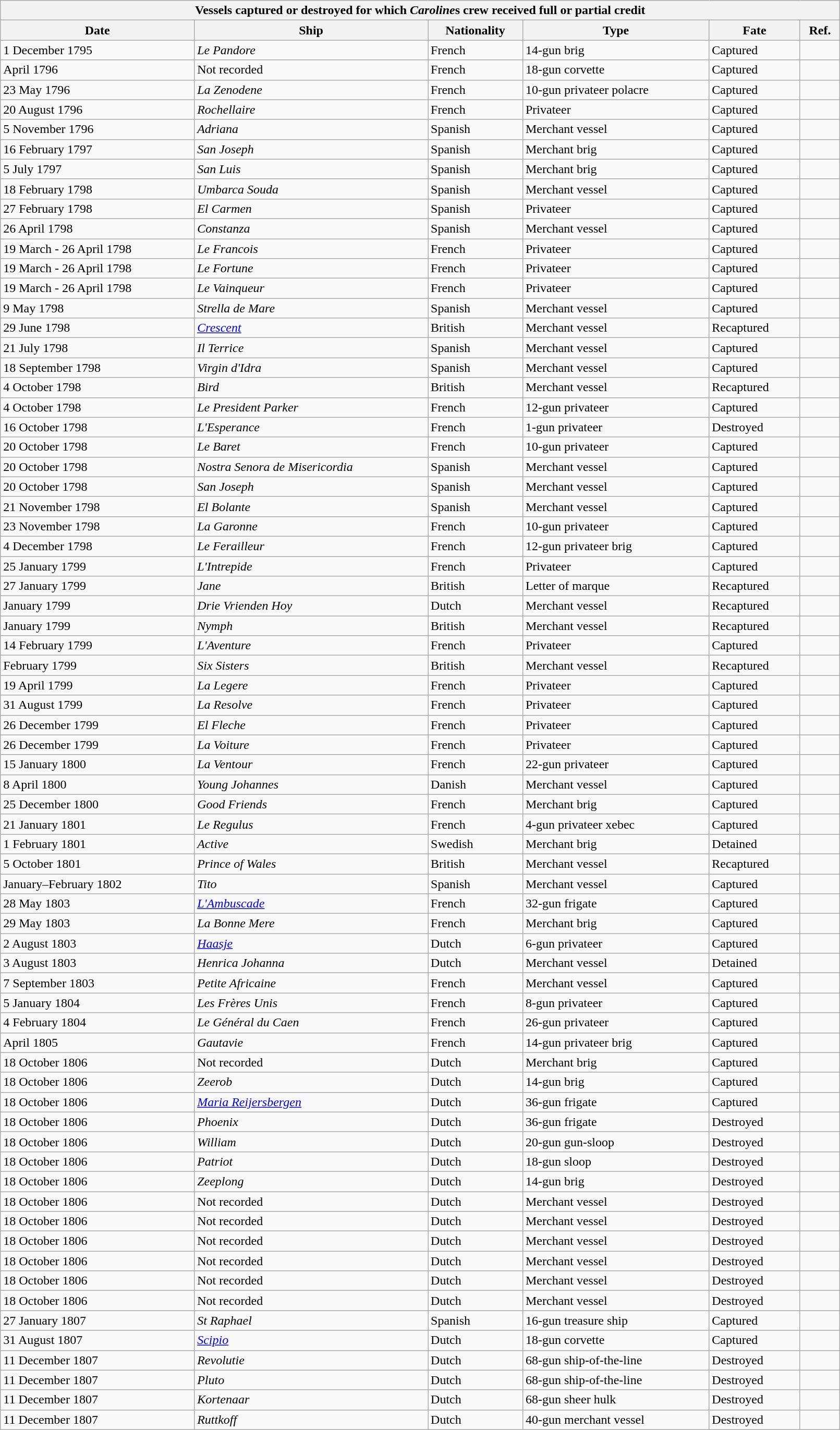<table class="wikitable" style="width:85%; align-center">
<tr>
<th colspan="6">Vessels captured or destroyed for which <em>Caroline</em>s crew received full or partial credit</th>
</tr>
<tr>
<th>Date</th>
<th>Ship</th>
<th>Nationality</th>
<th>Type</th>
<th>Fate</th>
<th>Ref.</th>
</tr>
<tr>
<td>1 December 1795</td>
<td><em>Le Pandore</em></td>
<td> French</td>
<td>14-gun brig</td>
<td>Captured</td>
<td></td>
</tr>
<tr>
<td>April 1796</td>
<td>Not recorded</td>
<td> French</td>
<td>18-gun corvette</td>
<td>Captured</td>
<td></td>
</tr>
<tr>
<td>23 May 1796</td>
<td><em>La Zenodene</em></td>
<td> French</td>
<td>10-gun privateer polacre</td>
<td>Captured</td>
<td></td>
</tr>
<tr>
<td>20 August 1796</td>
<td><em>Rochellaire</em></td>
<td> French</td>
<td>Privateer</td>
<td>Captured</td>
<td></td>
</tr>
<tr>
<td>5 November 1796</td>
<td><em>Adriana</em></td>
<td> Spanish</td>
<td>Merchant vessel</td>
<td>Captured</td>
<td></td>
</tr>
<tr>
<td>16 February 1797</td>
<td><em>San Joseph</em></td>
<td> Spanish</td>
<td>Merchant brig</td>
<td>Captured</td>
<td></td>
</tr>
<tr>
<td>5 July 1797</td>
<td><em>San Luis</em></td>
<td> Spanish</td>
<td>Merchant brig</td>
<td>Captured</td>
<td></td>
</tr>
<tr>
<td>18 February 1798</td>
<td><em>Umbarca Souda</em></td>
<td> Spanish</td>
<td>Merchant vessel</td>
<td>Captured</td>
<td></td>
</tr>
<tr>
<td>27 February 1798</td>
<td><em>El Carmen</em></td>
<td> Spanish</td>
<td>Privateer</td>
<td>Captured</td>
<td></td>
</tr>
<tr>
<td>26 April 1798</td>
<td><em>Constanza</em></td>
<td> Spanish</td>
<td>Merchant vessel</td>
<td>Captured</td>
<td></td>
</tr>
<tr>
<td>19 March - 26 April 1798</td>
<td><em>Le Francois</em></td>
<td> French</td>
<td>Privateer</td>
<td>Captured</td>
<td></td>
</tr>
<tr>
<td>19 March - 26 April 1798</td>
<td><em>Le Fortune</em></td>
<td> French</td>
<td>Privateer</td>
<td>Captured</td>
<td></td>
</tr>
<tr>
<td>19 March - 26 April 1798</td>
<td><em>Le Vainqueur</em></td>
<td> French</td>
<td>Privateer</td>
<td>Captured</td>
<td></td>
</tr>
<tr>
<td>9 May 1798</td>
<td><em>Strella de Mare</em></td>
<td> Spanish</td>
<td>Merchant vessel</td>
<td>Captured</td>
<td></td>
</tr>
<tr>
<td>29 June 1798</td>
<td><a href='#'><em>Crescent</em></a></td>
<td> British</td>
<td>Merchant vessel</td>
<td>Recaptured</td>
<td></td>
</tr>
<tr>
<td>21 July 1798</td>
<td><em>Il Terrice</em></td>
<td> Spanish</td>
<td>Merchant vessel</td>
<td>Captured</td>
<td></td>
</tr>
<tr>
<td>18 September 1798</td>
<td><em>Virgin d'Idra</em></td>
<td> Spanish</td>
<td>Merchant vessel</td>
<td>Captured</td>
<td></td>
</tr>
<tr>
<td>4 October 1798</td>
<td><em>Bird</em></td>
<td> British</td>
<td>Merchant vessel</td>
<td>Recaptured</td>
<td></td>
</tr>
<tr>
<td>4 October 1798</td>
<td><em>Le President Parker</em></td>
<td> French</td>
<td>12-gun privateer</td>
<td>Captured</td>
<td></td>
</tr>
<tr>
<td>16 October 1798</td>
<td><em>L'Esperance</em></td>
<td> French</td>
<td>1-gun privateer</td>
<td>Destroyed</td>
<td></td>
</tr>
<tr>
<td>20 October 1798</td>
<td><em>Le Baret</em></td>
<td> French</td>
<td>10-gun privateer</td>
<td>Captured</td>
<td></td>
</tr>
<tr>
<td>20 October 1798</td>
<td><em>Nostra Senora de Misericordia</em></td>
<td> Spanish</td>
<td>Merchant vessel</td>
<td>Captured</td>
<td></td>
</tr>
<tr>
<td>20 October 1798</td>
<td><em>San Joseph</em></td>
<td> Spanish</td>
<td>Merchant vessel</td>
<td>Captured</td>
<td></td>
</tr>
<tr>
<td>21 November 1798</td>
<td><em>El Bolante</em></td>
<td> Spanish</td>
<td>Merchant vessel</td>
<td>Captured</td>
<td></td>
</tr>
<tr>
<td>23 November 1798</td>
<td><em>La Garonne</em></td>
<td> French</td>
<td>10-gun privateer</td>
<td>Captured</td>
<td></td>
</tr>
<tr>
<td>4 December 1798</td>
<td><em>Le Ferailleur</em></td>
<td> French</td>
<td>12-gun privateer brig</td>
<td>Captured</td>
<td></td>
</tr>
<tr>
<td>25 January 1799</td>
<td><em>L'Intrepide</em></td>
<td> French</td>
<td>Privateer</td>
<td>Captured</td>
<td></td>
</tr>
<tr>
<td>27 January 1799</td>
<td><em>Jane</em></td>
<td> British</td>
<td>Letter of marque</td>
<td>Recaptured</td>
<td></td>
</tr>
<tr>
<td>January 1799</td>
<td><em>Drie Vrienden Hoy</em></td>
<td> Dutch</td>
<td>Merchant vessel</td>
<td>Recaptured</td>
<td></td>
</tr>
<tr>
<td>January 1799</td>
<td><em>Nymph</em></td>
<td> British</td>
<td>Merchant vessel</td>
<td>Recaptured</td>
<td></td>
</tr>
<tr>
<td>14 February 1799</td>
<td><em>L'Aventure</em></td>
<td> French</td>
<td>Privateer</td>
<td>Captured</td>
<td></td>
</tr>
<tr>
<td>February 1799</td>
<td><em>Six Sisters</em></td>
<td> British</td>
<td>Merchant vessel</td>
<td>Recaptured</td>
<td></td>
</tr>
<tr>
<td>19 April 1799</td>
<td><em>La Legere</em></td>
<td> French</td>
<td>Privateer</td>
<td>Captured</td>
<td></td>
</tr>
<tr>
<td>31 August 1799</td>
<td><em>La Resolve</em></td>
<td> French</td>
<td>Privateer</td>
<td>Captured</td>
<td></td>
</tr>
<tr>
<td>26 December 1799</td>
<td><em>El Fleche</em></td>
<td> French</td>
<td>Privateer</td>
<td>Captured</td>
<td></td>
</tr>
<tr>
<td>26 December 1799</td>
<td><em>La Voiture</em></td>
<td> French</td>
<td>Privateer</td>
<td>Captured</td>
<td></td>
</tr>
<tr>
<td>15 January 1800</td>
<td><em>La Ventour</em></td>
<td> French</td>
<td>22-gun privateer</td>
<td>Captured</td>
<td></td>
</tr>
<tr>
<td>8 April 1800</td>
<td><em>Young Johannes</em></td>
<td> Danish</td>
<td>Merchant vessel</td>
<td>Captured</td>
<td></td>
</tr>
<tr>
<td>25 December 1800</td>
<td><em>Good Friends</em></td>
<td> French</td>
<td>Merchant brig</td>
<td>Captured</td>
<td></td>
</tr>
<tr>
<td>21 January 1801</td>
<td><em>Le Regulus</em></td>
<td> French</td>
<td>4-gun privateer xebec</td>
<td>Captured</td>
<td></td>
</tr>
<tr>
<td>1 February 1801</td>
<td><em>Active</em></td>
<td> Swedish</td>
<td>Merchant brig</td>
<td>Detained</td>
<td></td>
</tr>
<tr>
<td>5 October 1801</td>
<td><em>Prince of Wales</em></td>
<td> British</td>
<td>Merchant vessel</td>
<td>Recaptured</td>
<td></td>
</tr>
<tr>
<td>January–February 1802</td>
<td><em>Tito</em></td>
<td> Spanish</td>
<td>Merchant vessel</td>
<td>Captured</td>
<td></td>
</tr>
<tr>
<td>28 May 1803</td>
<td><a href='#'><em>L'Ambuscade</em></a></td>
<td> French</td>
<td>32-gun frigate</td>
<td>Captured</td>
<td></td>
</tr>
<tr>
<td>29 May 1803</td>
<td><em>La Bonne Mere</em></td>
<td> French</td>
<td>Merchant brig</td>
<td>Captured</td>
<td></td>
</tr>
<tr>
<td>2 August 1803</td>
<td><a href='#'><em>Haasje</em></a></td>
<td> Dutch</td>
<td>6-gun privateer</td>
<td>Captured</td>
<td></td>
</tr>
<tr>
<td>3 August 1803</td>
<td><em>Henrica Johanna</em></td>
<td> Dutch</td>
<td>Merchant vessel</td>
<td>Detained</td>
<td></td>
</tr>
<tr>
<td>7 September 1803</td>
<td><em>Petite Africaine</em></td>
<td> French</td>
<td>Merchant vessel</td>
<td>Captured</td>
<td></td>
</tr>
<tr>
<td>5 January 1804</td>
<td><em>Les Frères Unis</em></td>
<td> French</td>
<td>8-gun privateer</td>
<td>Captured</td>
<td></td>
</tr>
<tr>
<td>4 February 1804</td>
<td><em>Le Général du Caen</em></td>
<td> French</td>
<td>26-gun privateer</td>
<td>Captured</td>
<td></td>
</tr>
<tr>
<td>April 1805</td>
<td><em>Gautavie</em></td>
<td> French</td>
<td>14-gun privateer brig</td>
<td>Captured</td>
<td></td>
</tr>
<tr>
<td>18 October 1806</td>
<td>Not recorded</td>
<td> Dutch</td>
<td>Merchant brig</td>
<td>Captured</td>
<td></td>
</tr>
<tr>
<td>18 October 1806</td>
<td><em>Zeerob</em></td>
<td> Dutch</td>
<td>14-gun brig</td>
<td>Captured</td>
<td></td>
</tr>
<tr>
<td>18 October 1806</td>
<td><a href='#'><em>Maria Reijersbergen</em></a></td>
<td> Dutch</td>
<td>36-gun frigate</td>
<td>Captured</td>
<td></td>
</tr>
<tr>
<td>18 October 1806</td>
<td><em>Phoenix</em></td>
<td> Dutch</td>
<td>36-gun frigate</td>
<td>Destroyed</td>
<td></td>
</tr>
<tr>
<td>18 October 1806</td>
<td><em>William</em></td>
<td> Dutch</td>
<td>20-gun gun-sloop</td>
<td>Destroyed</td>
<td></td>
</tr>
<tr>
<td>18 October 1806</td>
<td><em>Patriot</em></td>
<td> Dutch</td>
<td>18-gun sloop</td>
<td>Destroyed</td>
<td></td>
</tr>
<tr>
<td>18 October 1806</td>
<td><em>Zeeplong</em></td>
<td> Dutch</td>
<td>14-gun brig</td>
<td>Destroyed</td>
<td></td>
</tr>
<tr>
<td>18 October 1806</td>
<td>Not recorded</td>
<td> Dutch</td>
<td>Merchant vessel</td>
<td>Destroyed</td>
<td></td>
</tr>
<tr>
<td>18 October 1806</td>
<td>Not recorded</td>
<td> Dutch</td>
<td>Merchant vessel</td>
<td>Destroyed</td>
<td></td>
</tr>
<tr>
<td>18 October 1806</td>
<td>Not recorded</td>
<td> Dutch</td>
<td>Merchant vessel</td>
<td>Destroyed</td>
<td></td>
</tr>
<tr>
<td>18 October 1806</td>
<td>Not recorded</td>
<td> Dutch</td>
<td>Merchant vessel</td>
<td>Destroyed</td>
<td></td>
</tr>
<tr>
<td>18 October 1806</td>
<td>Not recorded</td>
<td> Dutch</td>
<td>Merchant vessel</td>
<td>Destroyed</td>
<td></td>
</tr>
<tr>
<td>18 October 1806</td>
<td>Not recorded</td>
<td> Dutch</td>
<td>Merchant vessel</td>
<td>Destroyed</td>
<td></td>
</tr>
<tr>
<td>27 January 1807</td>
<td><em>St Raphael</em></td>
<td> Spanish</td>
<td>16-gun treasure ship</td>
<td>Captured</td>
<td></td>
</tr>
<tr>
<td>31 August 1807</td>
<td><a href='#'><em>Scipio</em></a></td>
<td> Dutch</td>
<td>18-gun corvette</td>
<td>Captured</td>
<td></td>
</tr>
<tr>
<td>11 December 1807</td>
<td><em>Revolutie</em></td>
<td> Dutch</td>
<td>68-gun ship-of-the-line</td>
<td>Destroyed</td>
<td></td>
</tr>
<tr>
<td>11 December 1807</td>
<td><em>Pluto</em></td>
<td> Dutch</td>
<td>68-gun ship-of-the-line</td>
<td>Destroyed</td>
<td></td>
</tr>
<tr>
<td>11 December 1807</td>
<td><em>Kortenaar</em></td>
<td> Dutch</td>
<td>68-gun sheer hulk</td>
<td>Destroyed</td>
<td></td>
</tr>
<tr>
<td>11 December 1807</td>
<td><em>Ruttkoff</em></td>
<td> Dutch</td>
<td>40-gun merchant vessel</td>
<td>Destroyed</td>
<td></td>
</tr>
</table>
